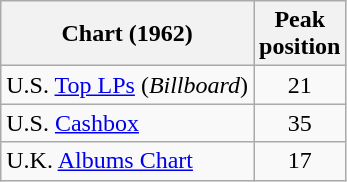<table class="wikitable">
<tr>
<th>Chart (1962)</th>
<th>Peak<br>position</th>
</tr>
<tr>
<td>U.S. <a href='#'>Top LPs</a> (<em>Billboard</em>)</td>
<td align="center">21</td>
</tr>
<tr>
<td>U.S. <a href='#'>Cashbox</a></td>
<td align="center">35</td>
</tr>
<tr>
<td>U.K. <a href='#'>Albums Chart</a></td>
<td align="center">17</td>
</tr>
</table>
